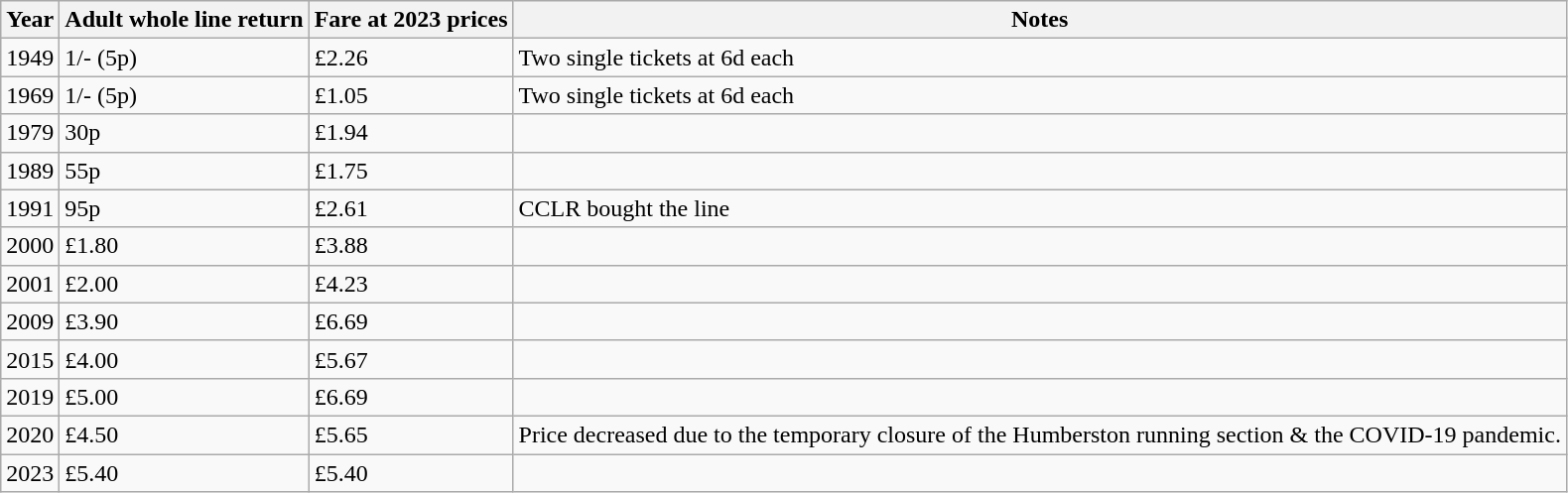<table class="wikitable">
<tr>
<th>Year</th>
<th>Adult whole line return</th>
<th>Fare at 2023 prices</th>
<th>Notes</th>
</tr>
<tr>
<td>1949</td>
<td>1/- (5p)</td>
<td>£2.26</td>
<td>Two single tickets at 6d each</td>
</tr>
<tr>
<td>1969</td>
<td>1/- (5p)</td>
<td>£1.05</td>
<td>Two single tickets at 6d each</td>
</tr>
<tr>
<td>1979</td>
<td>30p</td>
<td>£1.94</td>
<td></td>
</tr>
<tr>
<td>1989</td>
<td>55p</td>
<td>£1.75</td>
<td></td>
</tr>
<tr>
<td>1991</td>
<td>95p</td>
<td>£2.61</td>
<td>CCLR bought the line</td>
</tr>
<tr>
<td>2000</td>
<td>£1.80</td>
<td>£3.88</td>
<td></td>
</tr>
<tr>
<td>2001</td>
<td>£2.00</td>
<td>£4.23</td>
<td></td>
</tr>
<tr>
<td>2009</td>
<td>£3.90</td>
<td>£6.69</td>
<td></td>
</tr>
<tr>
<td>2015</td>
<td>£4.00</td>
<td>£5.67</td>
<td></td>
</tr>
<tr>
<td>2019</td>
<td>£5.00</td>
<td>£6.69</td>
<td></td>
</tr>
<tr>
<td>2020</td>
<td>£4.50</td>
<td>£5.65</td>
<td>Price decreased due to the temporary closure of the Humberston running section & the COVID-19 pandemic.</td>
</tr>
<tr>
<td>2023</td>
<td>£5.40</td>
<td>£5.40</td>
<td></td>
</tr>
</table>
